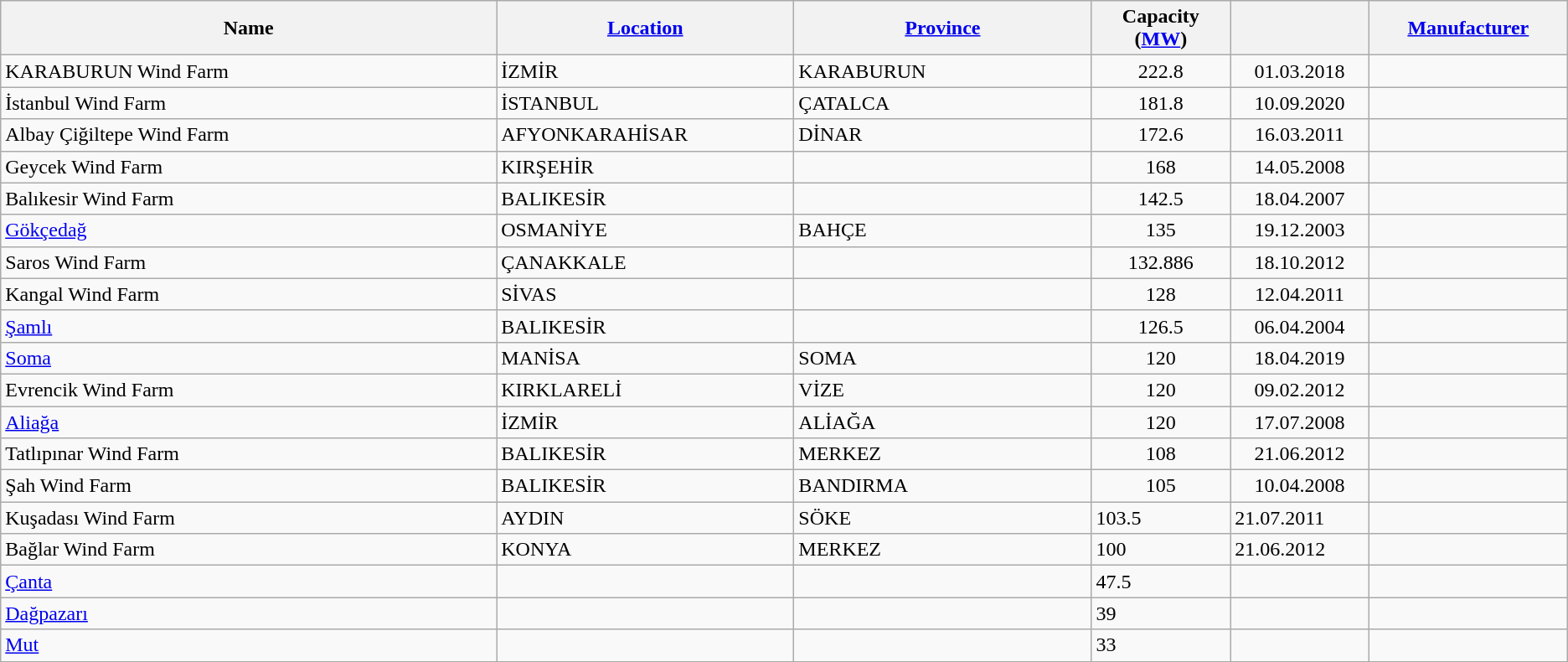<table class="wikitable sortable">
<tr>
<th width="25%">Name</th>
<th width="15%"><a href='#'>Location</a></th>
<th width="15%"><a href='#'>Province</a></th>
<th width="7%">Capacity (<a href='#'>MW</a>)</th>
<th width="7%"></th>
<th width="10%"><a href='#'>Manufacturer</a></th>
</tr>
<tr>
<td>KARABURUN Wind Farm</td>
<td>İZMİR</td>
<td>KARABURUN</td>
<td align="center">222.8</td>
<td align=center>01.03.2018</td>
<td></td>
</tr>
<tr>
<td>İstanbul Wind Farm</td>
<td>İSTANBUL</td>
<td>ÇATALCA</td>
<td align="center">181.8</td>
<td align=center>10.09.2020</td>
<td></td>
</tr>
<tr>
<td>Albay Çiğiltepe Wind Farm</td>
<td>AFYONKARAHİSAR</td>
<td>DİNAR</td>
<td align="center">172.6</td>
<td align=center>16.03.2011</td>
<td></td>
</tr>
<tr>
<td>Geycek Wind Farm</td>
<td>KIRŞEHİR</td>
<td></td>
<td align="center">168</td>
<td align=center>14.05.2008</td>
<td></td>
</tr>
<tr>
<td>Balıkesir Wind Farm</td>
<td>BALIKESİR</td>
<td></td>
<td align="center">142.5</td>
<td align=center>18.04.2007</td>
<td></td>
</tr>
<tr>
<td><a href='#'>Gökçedağ</a></td>
<td>OSMANİYE</td>
<td>BAHÇE</td>
<td align="center">135</td>
<td align=center>19.12.2003</td>
<td></td>
</tr>
<tr>
<td>Saros Wind Farm</td>
<td>ÇANAKKALE</td>
<td></td>
<td align="center">132.886</td>
<td align=center>18.10.2012</td>
<td></td>
</tr>
<tr>
<td>Kangal Wind Farm</td>
<td>SİVAS</td>
<td></td>
<td align="center">128</td>
<td align=center>12.04.2011</td>
<td></td>
</tr>
<tr>
<td><a href='#'>Şamlı</a></td>
<td>BALIKESİR</td>
<td></td>
<td align="center">126.5</td>
<td align=center>06.04.2004</td>
<td></td>
</tr>
<tr>
<td><a href='#'>Soma</a></td>
<td>MANİSA</td>
<td>SOMA</td>
<td align="center">120</td>
<td align=center>18.04.2019</td>
<td></td>
</tr>
<tr>
<td>Evrencik Wind Farm</td>
<td>KIRKLARELİ</td>
<td>VİZE</td>
<td align="center">120</td>
<td align=center>09.02.2012</td>
<td></td>
</tr>
<tr>
<td><a href='#'>Aliağa</a></td>
<td>İZMİR</td>
<td>ALİAĞA</td>
<td align="center">120</td>
<td align=center>17.07.2008</td>
<td></td>
</tr>
<tr>
<td>Tatlıpınar Wind Farm</td>
<td>BALIKESİR</td>
<td>MERKEZ</td>
<td align="center">108</td>
<td align=center>21.06.2012</td>
<td></td>
</tr>
<tr>
<td>Şah Wind Farm</td>
<td>BALIKESİR</td>
<td>BANDIRMA</td>
<td align="center">105</td>
<td align=center>10.04.2008</td>
<td></td>
</tr>
<tr>
<td>Kuşadası Wind Farm</td>
<td>AYDIN</td>
<td>SÖKE</td>
<td>103.5</td>
<td>21.07.2011</td>
<td></td>
</tr>
<tr>
<td>Bağlar Wind Farm</td>
<td>KONYA</td>
<td>MERKEZ</td>
<td>100</td>
<td>21.06.2012</td>
<td></td>
</tr>
<tr>
<td><a href='#'>Çanta</a></td>
<td></td>
<td></td>
<td>47.5</td>
<td></td>
<td></td>
</tr>
<tr>
<td><a href='#'>Dağpazarı</a></td>
<td></td>
<td></td>
<td>39</td>
<td></td>
<td></td>
</tr>
<tr>
<td><a href='#'>Mut</a></td>
<td></td>
<td></td>
<td>33</td>
<td></td>
<td></td>
</tr>
</table>
